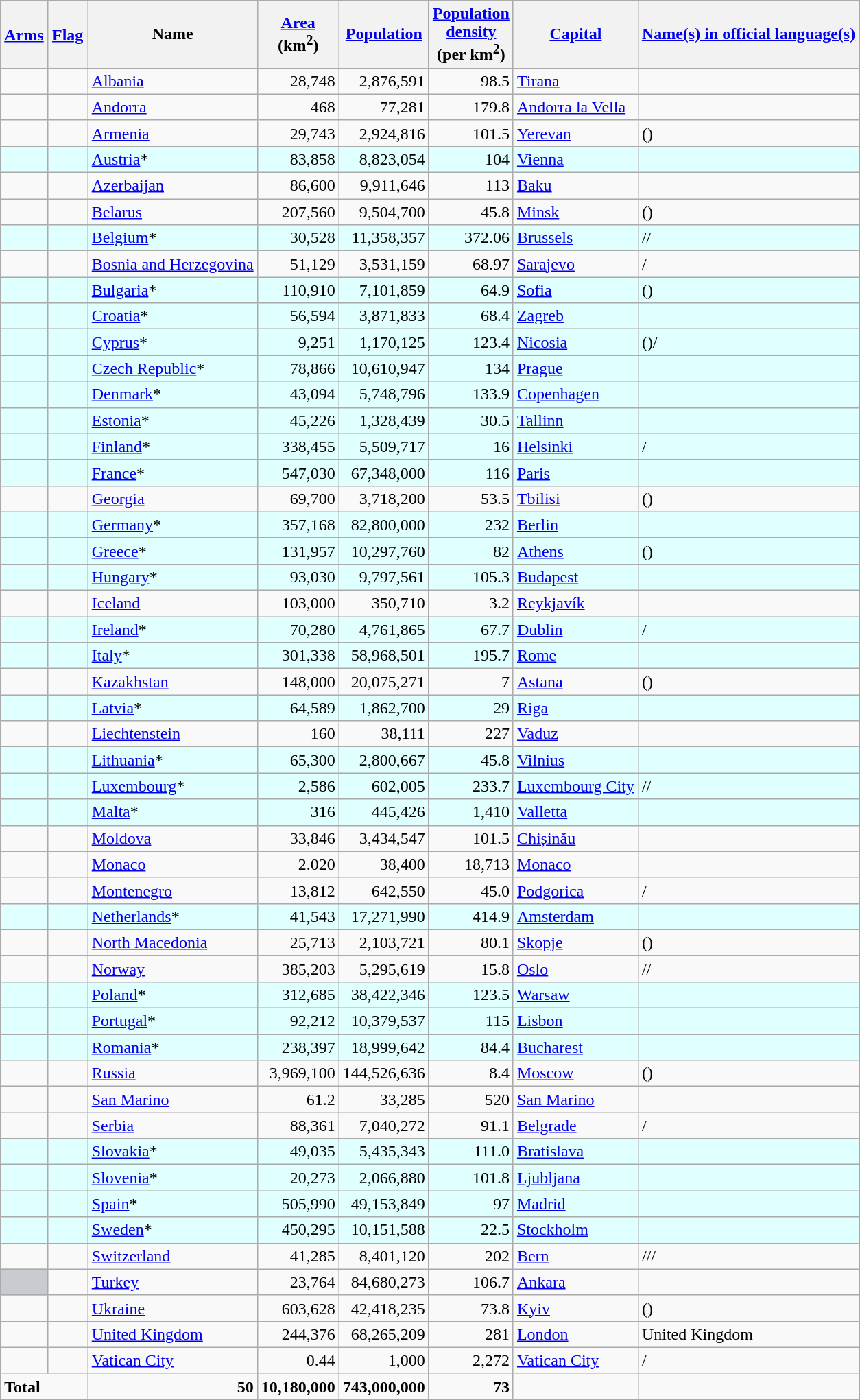<table class="sortable wikitable">
<tr>
<th style="line-height:95%; width:2em" class="unsortable"><a href='#'>Arms</a></th>
<th style="line-height:95%; width:2em" class="unsortable"><a href='#'>Flag</a></th>
<th>Name</th>
<th><a href='#'>Area</a><br>(km<sup>2</sup>)</th>
<th><a href='#'>Population</a><br></th>
<th><a href='#'>Population<br>density</a><br>(per km<sup>2</sup>)</th>
<th><a href='#'>Capital</a></th>
<th><a href='#'>Name(s) in official language(s)</a></th>
</tr>
<tr>
<td style="text-align:center;"></td>
<td style="text-align:center;"></td>
<td><a href='#'>Albania</a></td>
<td style="text-align:right;">28,748</td>
<td style="text-align:right;">2,876,591</td>
<td style="text-align:right;">98.5</td>
<td><a href='#'>Tirana</a></td>
<td></td>
</tr>
<tr |>
<td style="text-align:center;"></td>
<td style="text-align:center;"></td>
<td><a href='#'>Andorra</a></td>
<td style="text-align:right;">468</td>
<td style="text-align:right;">77,281</td>
<td style="text-align:right;">179.8</td>
<td><a href='#'>Andorra la Vella</a></td>
<td></td>
</tr>
<tr>
<td style="text-align:center;"></td>
<td style="text-align:center;"></td>
<td><a href='#'>Armenia</a></td>
<td style="text-align:right;">29,743</td>
<td style="text-align:right;">2,924,816</td>
<td style="text-align:right;">101.5</td>
<td><a href='#'>Yerevan</a></td>
<td> ()</td>
</tr>
<tr style="background:lightcyan;">
<td style="text-align:center;"></td>
<td style="text-align:center;"></td>
<td><a href='#'>Austria</a>*</td>
<td style="text-align:right;">83,858</td>
<td style="text-align:right;">8,823,054</td>
<td style="text-align:right;">104</td>
<td><a href='#'>Vienna</a></td>
<td></td>
</tr>
<tr>
<td style="text-align:center;"></td>
<td style="text-align:center;"></td>
<td><a href='#'>Azerbaijan</a></td>
<td style="text-align:right;">86,600</td>
<td style="text-align:right;">9,911,646</td>
<td style="text-align:right;">113</td>
<td><a href='#'>Baku</a></td>
<td></td>
</tr>
<tr>
<td style="text-align:center;"></td>
<td style="text-align:center;"></td>
<td><a href='#'>Belarus</a></td>
<td style="text-align:right;">207,560</td>
<td style="text-align:right;">9,504,700</td>
<td style="text-align:right;">45.8</td>
<td><a href='#'>Minsk</a></td>
<td> ()</td>
</tr>
<tr style="background:lightcyan;">
<td style="text-align:center;"></td>
<td style="text-align:center;"></td>
<td><a href='#'>Belgium</a>*</td>
<td style="text-align:right;">30,528</td>
<td style="text-align:right;">11,358,357</td>
<td style="text-align:right;">372.06</td>
<td><a href='#'>Brussels</a></td>
<td>//</td>
</tr>
<tr>
<td style="text-align:center;"></td>
<td style="text-align:center;"></td>
<td><a href='#'>Bosnia and Herzegovina</a></td>
<td style="text-align:right;">51,129</td>
<td style="text-align:right;">3,531,159</td>
<td style="text-align:right;">68.97</td>
<td><a href='#'>Sarajevo</a></td>
<td>/</td>
</tr>
<tr style="background:lightcyan;">
<td style="text-align:center;"></td>
<td style="text-align:center;"></td>
<td><a href='#'>Bulgaria</a>*</td>
<td style="text-align:right;">110,910</td>
<td style="text-align:right;">7,101,859</td>
<td style="text-align:right;">64.9</td>
<td><a href='#'>Sofia</a></td>
<td> ()</td>
</tr>
<tr style="background:lightcyan;">
<td style="text-align:center;"></td>
<td style="text-align:center;"></td>
<td><a href='#'>Croatia</a>*</td>
<td style="text-align:right;">56,594</td>
<td style="text-align:right;">3,871,833</td>
<td style="text-align:right;">68.4</td>
<td><a href='#'>Zagreb</a></td>
<td></td>
</tr>
<tr style="background:lightcyan;">
<td style="text-align:center;"></td>
<td style="text-align:center;"></td>
<td><a href='#'>Cyprus</a>*</td>
<td style="text-align:right;">9,251</td>
<td style="text-align:right;">1,170,125</td>
<td style="text-align:right;">123.4</td>
<td><a href='#'>Nicosia</a></td>
<td> ()/</td>
</tr>
<tr style="background:lightcyan;">
<td style="text-align:center;"></td>
<td style="text-align:center;"></td>
<td><a href='#'>Czech Republic</a>*</td>
<td style="text-align:right;">78,866</td>
<td style="text-align:right;">10,610,947</td>
<td style="text-align:right;">134</td>
<td><a href='#'>Prague</a></td>
<td></td>
</tr>
<tr style="background:lightcyan;">
<td style="text-align:center;"></td>
<td style="text-align:center;"></td>
<td><a href='#'>Denmark</a>*</td>
<td style="text-align:right;">43,094</td>
<td style="text-align:right;">5,748,796</td>
<td style="text-align:right;">133.9</td>
<td><a href='#'>Copenhagen</a></td>
<td></td>
</tr>
<tr style="background:lightcyan;">
<td style="text-align:center;"></td>
<td style="text-align:center;"></td>
<td><a href='#'>Estonia</a>*</td>
<td style="text-align:right;">45,226</td>
<td style="text-align:right;">1,328,439</td>
<td style="text-align:right;">30.5</td>
<td><a href='#'>Tallinn</a></td>
<td></td>
</tr>
<tr style="background:lightcyan;">
<td style="text-align:center;"></td>
<td style="text-align:center;"></td>
<td><a href='#'>Finland</a>*</td>
<td style="text-align:right;">338,455</td>
<td style="text-align:right;">5,509,717</td>
<td style="text-align:right;">16</td>
<td><a href='#'>Helsinki</a></td>
<td>/</td>
</tr>
<tr style="background:lightcyan;">
<td style="text-align:center;"></td>
<td style="text-align:center;"></td>
<td><a href='#'>France</a>*</td>
<td style="text-align:right;">547,030</td>
<td style="text-align:right;">67,348,000</td>
<td style="text-align:right;">116</td>
<td><a href='#'>Paris</a></td>
<td></td>
</tr>
<tr>
<td style="text-align:center;"></td>
<td style="text-align:center;"></td>
<td><a href='#'>Georgia</a></td>
<td style="text-align:right;">69,700</td>
<td style="text-align:right;">3,718,200</td>
<td style="text-align:right;">53.5</td>
<td><a href='#'>Tbilisi</a></td>
<td> ()</td>
</tr>
<tr style="background:lightcyan;">
<td style="text-align:center;"></td>
<td style="text-align:center;"></td>
<td><a href='#'>Germany</a>*</td>
<td style="text-align:right;">357,168</td>
<td style="text-align:right;">82,800,000</td>
<td style="text-align:right;">232</td>
<td><a href='#'>Berlin</a></td>
<td></td>
</tr>
<tr style="background:lightcyan;">
<td style="text-align:center;"></td>
<td style="text-align:center;"></td>
<td><a href='#'>Greece</a>*</td>
<td style="text-align:right;">131,957</td>
<td style="text-align:right;">10,297,760</td>
<td style="text-align:right;">82</td>
<td><a href='#'>Athens</a></td>
<td> ()</td>
</tr>
<tr style="background:lightcyan;">
<td style="text-align:center;"></td>
<td style="text-align:center;"></td>
<td><a href='#'>Hungary</a>*</td>
<td style="text-align:right;">93,030</td>
<td style="text-align:right;">9,797,561</td>
<td style="text-align:right;">105.3</td>
<td><a href='#'>Budapest</a></td>
<td></td>
</tr>
<tr>
<td style="text-align:center;"></td>
<td style="text-align:center;"></td>
<td><a href='#'>Iceland</a></td>
<td style="text-align:right;">103,000</td>
<td style="text-align:right;">350,710</td>
<td style="text-align:right;">3.2</td>
<td><a href='#'>Reykjavík</a></td>
<td></td>
</tr>
<tr style="background:lightcyan;">
<td style="text-align:center;"></td>
<td style="text-align:center;"></td>
<td><a href='#'>Ireland</a>*</td>
<td style="text-align:right;">70,280</td>
<td style="text-align:right;">4,761,865</td>
<td style="text-align:right;">67.7</td>
<td><a href='#'>Dublin</a></td>
<td>/</td>
</tr>
<tr style="background:lightcyan;">
<td style="text-align:center;"></td>
<td style="text-align:center;"></td>
<td><a href='#'>Italy</a>*</td>
<td style="text-align:right;">301,338</td>
<td style="text-align:right;">58,968,501</td>
<td style="text-align:right;">195.7</td>
<td><a href='#'>Rome</a></td>
<td></td>
</tr>
<tr>
<td style="text-align:center;"></td>
<td style="text-align:center;"></td>
<td><a href='#'>Kazakhstan</a></td>
<td style="text-align:right;">148,000</td>
<td style="text-align:right;">20,075,271</td>
<td style="text-align:right;">7</td>
<td><a href='#'>Astana</a></td>
<td> ()</td>
</tr>
<tr style="background:lightcyan;">
<td style="text-align:center;"></td>
<td style="text-align:center;"></td>
<td><a href='#'>Latvia</a>*</td>
<td style="text-align:right;">64,589</td>
<td style="text-align:right;">1,862,700</td>
<td style="text-align:right;">29</td>
<td><a href='#'>Riga</a></td>
<td></td>
</tr>
<tr>
<td style="text-align:center;"></td>
<td style="text-align:center;"></td>
<td><a href='#'>Liechtenstein</a></td>
<td style="text-align:right;">160</td>
<td style="text-align:right;">38,111</td>
<td style="text-align:right;">227</td>
<td><a href='#'>Vaduz</a></td>
<td></td>
</tr>
<tr style="background:lightcyan;">
<td style="text-align:center;"></td>
<td style="text-align:center;"></td>
<td><a href='#'>Lithuania</a>*</td>
<td style="text-align:right;">65,300</td>
<td style="text-align:right;">2,800,667</td>
<td style="text-align:right;">45.8</td>
<td><a href='#'>Vilnius</a></td>
<td></td>
</tr>
<tr style="background:lightcyan;">
<td style="text-align:center;"></td>
<td style="text-align:center;"></td>
<td><a href='#'>Luxembourg</a>*</td>
<td style="text-align:right;">2,586</td>
<td style="text-align:right;">602,005</td>
<td style="text-align:right;">233.7</td>
<td><a href='#'>Luxembourg City</a></td>
<td>//</td>
</tr>
<tr style="background:lightcyan;">
<td style="text-align:center;"></td>
<td style="text-align:center;"></td>
<td><a href='#'>Malta</a>*</td>
<td style="text-align:right;">316</td>
<td style="text-align:right;">445,426</td>
<td style="text-align:right;">1,410</td>
<td><a href='#'>Valletta</a></td>
<td></td>
</tr>
<tr>
<td style="text-align:center;"></td>
<td style="text-align:center;"></td>
<td><a href='#'>Moldova</a></td>
<td style="text-align:right;">33,846</td>
<td style="text-align:right;">3,434,547</td>
<td style="text-align:right;">101.5</td>
<td><a href='#'>Chișinău</a></td>
<td></td>
</tr>
<tr>
<td style="text-align:center;"></td>
<td style="text-align:center;"></td>
<td><a href='#'>Monaco</a></td>
<td style="text-align:right;">2.020</td>
<td style="text-align:right;">38,400</td>
<td style="text-align:right;">18,713</td>
<td><a href='#'>Monaco</a></td>
<td></td>
</tr>
<tr>
<td style="text-align:center;"></td>
<td style="text-align:center;"></td>
<td><a href='#'>Montenegro</a></td>
<td style="text-align:right;">13,812</td>
<td style="text-align:right;">642,550</td>
<td style="text-align:right;">45.0</td>
<td><a href='#'>Podgorica</a></td>
<td>/</td>
</tr>
<tr style="background:lightcyan;">
<td style="text-align:center;"></td>
<td style="text-align:center;"></td>
<td><a href='#'>Netherlands</a>*</td>
<td style="text-align:right;">41,543</td>
<td style="text-align:right;">17,271,990</td>
<td style="text-align:right;">414.9</td>
<td><a href='#'>Amsterdam</a></td>
<td></td>
</tr>
<tr>
<td style="text-align:center;"></td>
<td style="text-align:center;"></td>
<td><a href='#'>North Macedonia</a></td>
<td style="text-align:right;">25,713</td>
<td style="text-align:right;">2,103,721</td>
<td style="text-align:right;">80.1</td>
<td><a href='#'>Skopje</a></td>
<td> ()</td>
</tr>
<tr>
<td style="text-align:center;"></td>
<td style="text-align:center;"></td>
<td><a href='#'>Norway</a></td>
<td style="text-align:right;">385,203</td>
<td style="text-align:right;">5,295,619</td>
<td style="text-align:right;">15.8</td>
<td><a href='#'>Oslo</a></td>
<td>//</td>
</tr>
<tr style="background:lightcyan;">
<td style="text-align:center;"></td>
<td style="text-align:center;"></td>
<td><a href='#'>Poland</a>*</td>
<td style="text-align:right;">312,685</td>
<td style="text-align:right;">38,422,346</td>
<td style="text-align:right;">123.5</td>
<td><a href='#'>Warsaw</a></td>
<td></td>
</tr>
<tr style="background:lightcyan;">
<td style="text-align:center;"></td>
<td style="text-align:center;"></td>
<td><a href='#'>Portugal</a>*</td>
<td style="text-align:right;">92,212</td>
<td style="text-align:right;">10,379,537</td>
<td style="text-align:right;">115</td>
<td><a href='#'>Lisbon</a></td>
<td></td>
</tr>
<tr style="background:lightcyan;">
<td style="text-align:center;"></td>
<td style="text-align:center;"></td>
<td><a href='#'>Romania</a>*</td>
<td style="text-align:right;">238,397</td>
<td style="text-align:right;">18,999,642</td>
<td style="text-align:right;">84.4</td>
<td><a href='#'>Bucharest</a></td>
<td></td>
</tr>
<tr>
<td style="text-align:center;"></td>
<td style="text-align:center;"></td>
<td><a href='#'>Russia</a></td>
<td style="text-align:right;">3,969,100</td>
<td style="text-align:right;">144,526,636</td>
<td style="text-align:right;">8.4</td>
<td><a href='#'>Moscow</a></td>
<td> ()</td>
</tr>
<tr>
<td style="text-align:center;"></td>
<td style="text-align:center;"></td>
<td><a href='#'>San Marino</a></td>
<td style="text-align:right;">61.2</td>
<td style="text-align:right;">33,285</td>
<td style="text-align:right;">520</td>
<td><a href='#'>San Marino</a></td>
<td></td>
</tr>
<tr>
<td style="text-align:center;"></td>
<td style="text-align:center;"></td>
<td><a href='#'>Serbia</a></td>
<td style="text-align:right;">88,361</td>
<td style="text-align:right;">7,040,272</td>
<td style="text-align:right;">91.1</td>
<td><a href='#'>Belgrade</a></td>
<td>/</td>
</tr>
<tr style="background:lightcyan;">
<td style="text-align:center;"></td>
<td style="text-align:center;"></td>
<td><a href='#'>Slovakia</a>*</td>
<td style="text-align:right;">49,035</td>
<td style="text-align:right;">5,435,343</td>
<td style="text-align:right;">111.0</td>
<td><a href='#'>Bratislava</a></td>
<td></td>
</tr>
<tr style="background:lightcyan;">
<td style="text-align:center;"></td>
<td style="text-align:center;"></td>
<td><a href='#'>Slovenia</a>*</td>
<td style="text-align:right;">20,273</td>
<td style="text-align:right;">2,066,880</td>
<td style="text-align:right;">101.8</td>
<td><a href='#'>Ljubljana</a></td>
<td></td>
</tr>
<tr style="background:lightcyan;">
<td style="text-align:center;"></td>
<td style="text-align:center;"></td>
<td><a href='#'>Spain</a>*</td>
<td style="text-align:right;">505,990</td>
<td style="text-align:right;">49,153,849</td>
<td style="text-align:right;">97</td>
<td><a href='#'>Madrid</a></td>
<td></td>
</tr>
<tr style="background:lightcyan;">
<td style="text-align:center;"></td>
<td style="text-align:center;"></td>
<td><a href='#'>Sweden</a>*</td>
<td style="text-align:right;">450,295</td>
<td style="text-align:right;">10,151,588</td>
<td style="text-align:right;">22.5</td>
<td><a href='#'>Stockholm</a></td>
<td></td>
</tr>
<tr>
<td style="text-align:center;"></td>
<td style="text-align:center;"></td>
<td><a href='#'>Switzerland</a></td>
<td style="text-align:right;">41,285</td>
<td style="text-align:right;">8,401,120</td>
<td style="text-align:right;">202</td>
<td><a href='#'>Bern</a></td>
<td>///</td>
</tr>
<tr>
<td style="background-color:#c8ccd1; text-align:center;"></td>
<td style="text-align:center;"></td>
<td><a href='#'>Turkey</a></td>
<td style="text-align:right;">23,764</td>
<td style="text-align:right;">84,680,273</td>
<td style="text-align:right;">106.7</td>
<td><a href='#'>Ankara</a></td>
<td></td>
</tr>
<tr>
<td style="text-align:center;"></td>
<td style="text-align:center;"></td>
<td><a href='#'>Ukraine</a></td>
<td style="text-align:right;">603,628</td>
<td style="text-align:right;">42,418,235</td>
<td style="text-align:right;">73.8</td>
<td><a href='#'>Kyiv</a></td>
<td> ()</td>
</tr>
<tr>
<td style="text-align:center;"></td>
<td style="text-align:center;"></td>
<td><a href='#'>United Kingdom</a></td>
<td style="text-align:right;">244,376</td>
<td style="text-align:right;">68,265,209</td>
<td style="text-align:right;">281</td>
<td><a href='#'>London</a></td>
<td>United Kingdom</td>
</tr>
<tr>
<td style="text-align:center;"></td>
<td style="text-align:center;"></td>
<td><a href='#'>Vatican City</a></td>
<td style="text-align:right;">0.44</td>
<td style="text-align:right;">1,000</td>
<td style="text-align:right;">2,272</td>
<td><a href='#'>Vatican City</a></td>
<td>/</td>
</tr>
<tr class="sortbottom" style="font-weight:bold;">
<td colspan="2">Total</td>
<td style="text-align:right;">50</td>
<td style="text-align:right;">10,180,000</td>
<td style="text-align:right;">743,000,000</td>
<td style="text-align:right;">73</td>
<td></td>
<td></td>
</tr>
</table>
